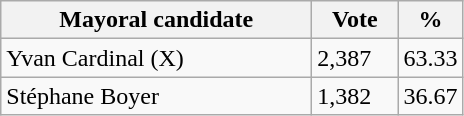<table class="wikitable">
<tr>
<th bgcolor="#DDDDFF" width="200px">Mayoral candidate</th>
<th bgcolor="#DDDDFF" width="50px">Vote</th>
<th bgcolor="#DDDDFF" width="30px">%</th>
</tr>
<tr>
<td>Yvan Cardinal (X)</td>
<td>2,387</td>
<td>63.33</td>
</tr>
<tr>
<td>Stéphane Boyer</td>
<td>1,382</td>
<td>36.67</td>
</tr>
</table>
